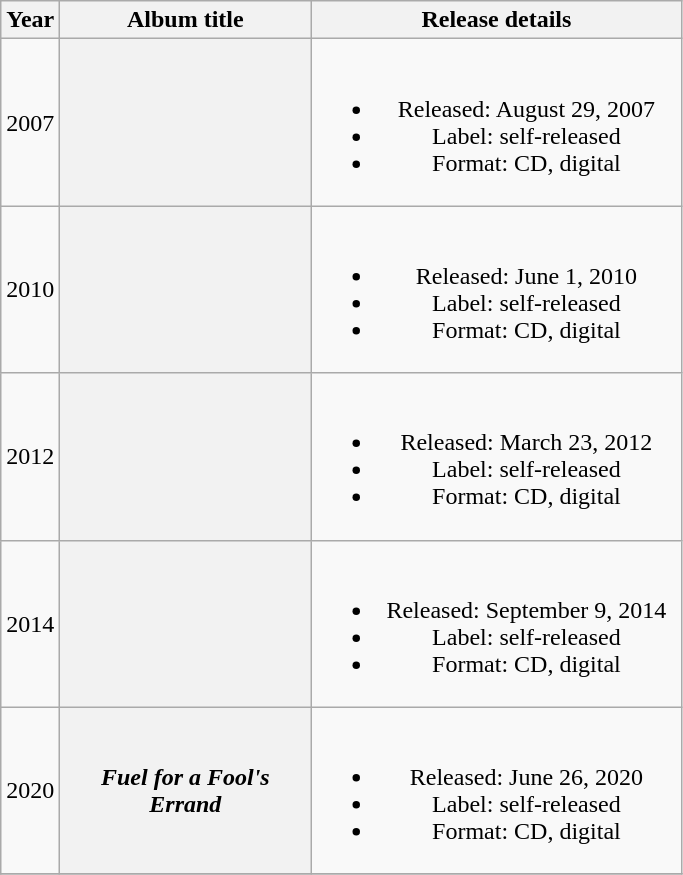<table class="wikitable plainrowheaders" style="text-align:center;">
<tr>
<th>Year</th>
<th scope="col" rowspan="1" style="width:10em;">Album title</th>
<th scope="col" rowspan="1" style="width:15em;">Release details</th>
</tr>
<tr>
<td>2007</td>
<th></th>
<td><br><ul><li>Released: August 29, 2007</li><li>Label: self-released</li><li>Format: CD, digital</li></ul></td>
</tr>
<tr>
<td>2010</td>
<th></th>
<td><br><ul><li>Released: June 1, 2010</li><li>Label: self-released</li><li>Format: CD, digital</li></ul></td>
</tr>
<tr>
<td>2012</td>
<th></th>
<td><br><ul><li>Released: March 23, 2012</li><li>Label: self-released</li><li>Format: CD, digital</li></ul></td>
</tr>
<tr>
<td>2014</td>
<th></th>
<td><br><ul><li>Released: September 9, 2014</li><li>Label: self-released</li><li>Format: CD, digital</li></ul></td>
</tr>
<tr>
<td>2020</td>
<th><strong><em>Fuel for a Fool's Errand</em></strong></th>
<td><br><ul><li>Released: June 26, 2020</li><li>Label: self-released</li><li>Format: CD, digital</li></ul></td>
</tr>
<tr>
</tr>
</table>
